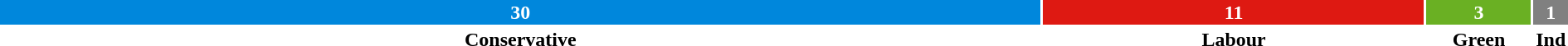<table style="width:100%; text-align:center;">
<tr style="color:white;">
<td style="background:#0087DC; width:66.7%;"><strong>30</strong></td>
<td style="background:#DE1912; width:24.4%;"><strong>11</strong></td>
<td style="background:#6AB023; width:6.7%;"><strong>3</strong></td>
<td style="background:grey; width:2.2%;"><strong>1</strong></td>
</tr>
<tr>
<td><span><strong>Conservative</strong></span></td>
<td><span><strong>Labour</strong></span></td>
<td><span><strong>Green</strong></span></td>
<td><span><strong>Ind</strong></span></td>
</tr>
</table>
